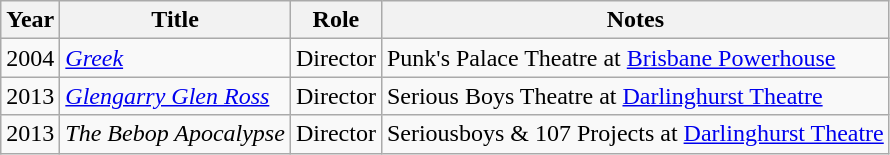<table class="wikitable plainrowheaders sortable">
<tr>
<th>Year</th>
<th>Title</th>
<th>Role</th>
<th>Notes</th>
</tr>
<tr>
<td>2004</td>
<td><em><a href='#'>Greek</a></em></td>
<td>Director</td>
<td>Punk's Palace Theatre at <a href='#'>Brisbane Powerhouse</a></td>
</tr>
<tr>
<td>2013</td>
<td><em><a href='#'>Glengarry Glen Ross</a></em></td>
<td>Director</td>
<td>Serious Boys Theatre at <a href='#'>Darlinghurst Theatre</a></td>
</tr>
<tr>
<td>2013</td>
<td><em>The Bebop Apocalypse</em></td>
<td>Director</td>
<td>Seriousboys & 107 Projects at <a href='#'>Darlinghurst Theatre</a></td>
</tr>
</table>
